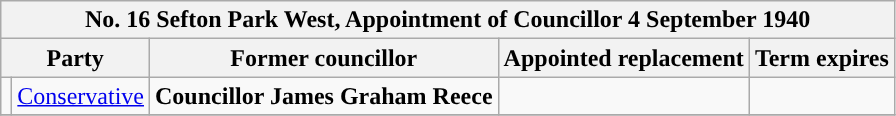<table class="wikitable">
<tr>
<th colspan="5"><strong>No. 16 Sefton Park West, Appointment of Councillor 4 September 1940</strong></th>
</tr>
<tr>
<th colspan="2">Party</th>
<th>Former councillor</th>
<th>Appointed replacement</th>
<th>Term expires</th>
</tr>
<tr>
<td style="background-color:"></td>
<td><a href='#'>Conservative</a></td>
<td><strong>Councillor James Graham Reece</strong></td>
<td></td>
<td></td>
</tr>
<tr>
</tr>
</table>
